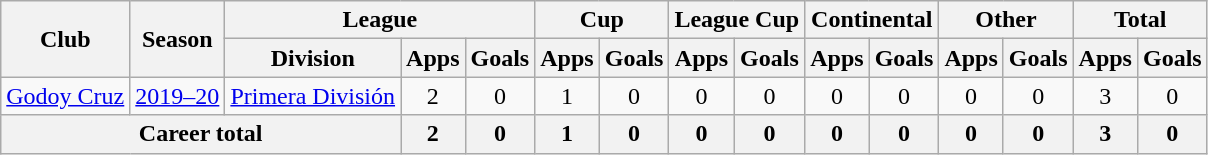<table class="wikitable" style="text-align:center">
<tr>
<th rowspan="2">Club</th>
<th rowspan="2">Season</th>
<th colspan="3">League</th>
<th colspan="2">Cup</th>
<th colspan="2">League Cup</th>
<th colspan="2">Continental</th>
<th colspan="2">Other</th>
<th colspan="2">Total</th>
</tr>
<tr>
<th>Division</th>
<th>Apps</th>
<th>Goals</th>
<th>Apps</th>
<th>Goals</th>
<th>Apps</th>
<th>Goals</th>
<th>Apps</th>
<th>Goals</th>
<th>Apps</th>
<th>Goals</th>
<th>Apps</th>
<th>Goals</th>
</tr>
<tr>
<td rowspan="1"><a href='#'>Godoy Cruz</a></td>
<td><a href='#'>2019–20</a></td>
<td rowspan="1"><a href='#'>Primera División</a></td>
<td>2</td>
<td>0</td>
<td>1</td>
<td>0</td>
<td>0</td>
<td>0</td>
<td>0</td>
<td>0</td>
<td>0</td>
<td>0</td>
<td>3</td>
<td>0</td>
</tr>
<tr>
<th colspan="3">Career total</th>
<th>2</th>
<th>0</th>
<th>1</th>
<th>0</th>
<th>0</th>
<th>0</th>
<th>0</th>
<th>0</th>
<th>0</th>
<th>0</th>
<th>3</th>
<th>0</th>
</tr>
</table>
